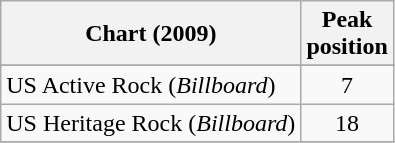<table class="wikitable sortable">
<tr>
<th>Chart (2009)</th>
<th>Peak<br>position</th>
</tr>
<tr>
</tr>
<tr>
</tr>
<tr>
<td>US Active Rock (<em>Billboard</em>)</td>
<td style="text-align:center;">7</td>
</tr>
<tr>
<td>US Heritage Rock (<em>Billboard</em>)</td>
<td style="text-align:center;">18</td>
</tr>
<tr>
</tr>
</table>
